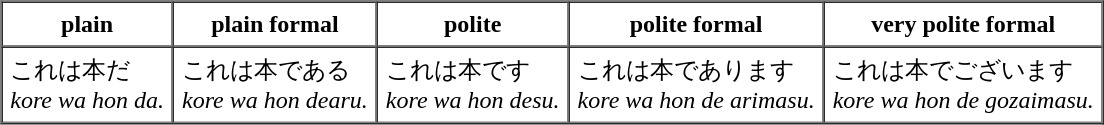<table cellspacing="0" cellpadding="5" align=center border="1">
<tr>
<th>plain</th>
<th>plain formal</th>
<th>polite</th>
<th>polite formal</th>
<th>very polite formal</th>
</tr>
<tr>
<td>これは本だ<br><em>kore wa hon da.</em></td>
<td>これは本である<br><em>kore wa hon dearu.</em></td>
<td>これは本です<br><em>kore wa hon desu.</em></td>
<td>これは本であります<br><em>kore wa hon de arimasu.</em></td>
<td>これは本でございます<br><em>kore wa hon de gozaimasu.</em></td>
</tr>
</table>
